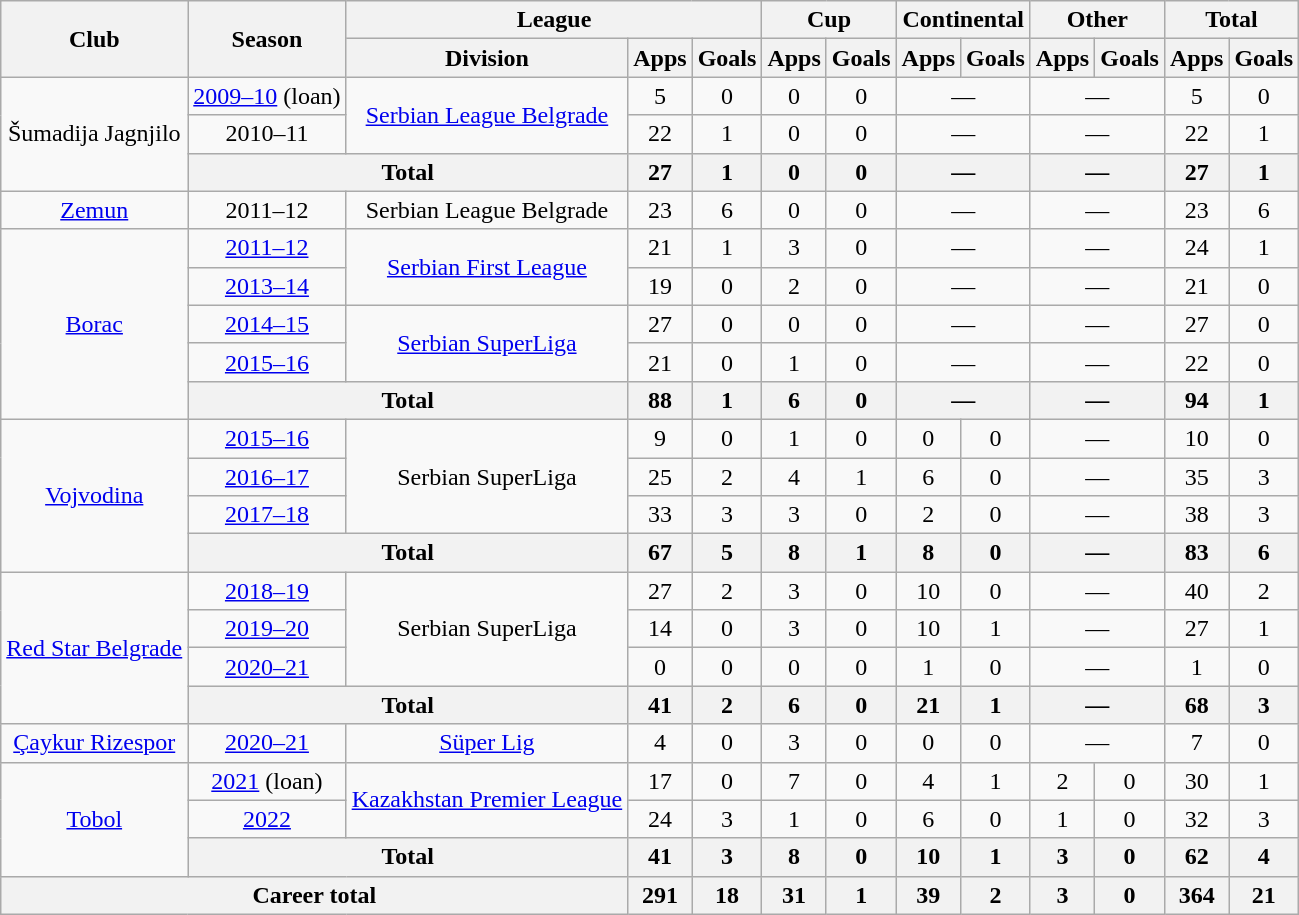<table class="wikitable" style="text-align: center">
<tr>
<th rowspan="2">Club</th>
<th rowspan="2">Season</th>
<th colspan="3">League</th>
<th colspan="2">Cup</th>
<th colspan="2">Continental</th>
<th colspan="2">Other</th>
<th colspan="2">Total</th>
</tr>
<tr>
<th>Division</th>
<th>Apps</th>
<th>Goals</th>
<th>Apps</th>
<th>Goals</th>
<th>Apps</th>
<th>Goals</th>
<th>Apps</th>
<th>Goals</th>
<th>Apps</th>
<th>Goals</th>
</tr>
<tr>
<td rowspan="3">Šumadija Jagnjilo</td>
<td><a href='#'>2009–10</a> (loan)</td>
<td rowspan="2"><a href='#'>Serbian League Belgrade</a></td>
<td>5</td>
<td>0</td>
<td>0</td>
<td>0</td>
<td colspan="2">—</td>
<td colspan="2">—</td>
<td>5</td>
<td>0</td>
</tr>
<tr>
<td>2010–11</td>
<td>22</td>
<td>1</td>
<td>0</td>
<td>0</td>
<td colspan="2">—</td>
<td colspan="2">—</td>
<td>22</td>
<td>1</td>
</tr>
<tr>
<th colspan="2">Total</th>
<th>27</th>
<th>1</th>
<th>0</th>
<th>0</th>
<th colspan="2">—</th>
<th colspan="2">—</th>
<th>27</th>
<th>1</th>
</tr>
<tr>
<td><a href='#'>Zemun</a></td>
<td>2011–12</td>
<td>Serbian League Belgrade</td>
<td>23</td>
<td>6</td>
<td>0</td>
<td>0</td>
<td colspan="2">—</td>
<td colspan="2">—</td>
<td>23</td>
<td>6</td>
</tr>
<tr>
<td rowspan="5"><a href='#'>Borac</a></td>
<td><a href='#'>2011–12</a></td>
<td rowspan="2"><a href='#'>Serbian First League</a></td>
<td>21</td>
<td>1</td>
<td>3</td>
<td>0</td>
<td colspan="2">—</td>
<td colspan="2">—</td>
<td>24</td>
<td>1</td>
</tr>
<tr>
<td><a href='#'>2013–14</a></td>
<td>19</td>
<td>0</td>
<td>2</td>
<td>0</td>
<td colspan="2">—</td>
<td colspan="2">—</td>
<td>21</td>
<td>0</td>
</tr>
<tr>
<td><a href='#'>2014–15</a></td>
<td rowspan="2"><a href='#'>Serbian SuperLiga</a></td>
<td>27</td>
<td>0</td>
<td>0</td>
<td>0</td>
<td colspan="2">—</td>
<td colspan="2">—</td>
<td>27</td>
<td>0</td>
</tr>
<tr>
<td><a href='#'>2015–16</a></td>
<td>21</td>
<td>0</td>
<td>1</td>
<td>0</td>
<td colspan="2">—</td>
<td colspan="2">—</td>
<td>22</td>
<td>0</td>
</tr>
<tr>
<th colspan="2">Total</th>
<th>88</th>
<th>1</th>
<th>6</th>
<th>0</th>
<th colspan="2">—</th>
<th colspan="2">—</th>
<th>94</th>
<th>1</th>
</tr>
<tr>
<td rowspan="4"><a href='#'>Vojvodina</a></td>
<td><a href='#'>2015–16</a></td>
<td rowspan="3">Serbian SuperLiga</td>
<td>9</td>
<td>0</td>
<td>1</td>
<td>0</td>
<td>0</td>
<td>0</td>
<td colspan="2">—</td>
<td>10</td>
<td>0</td>
</tr>
<tr>
<td><a href='#'>2016–17</a></td>
<td>25</td>
<td>2</td>
<td>4</td>
<td>1</td>
<td>6</td>
<td>0</td>
<td colspan="2">—</td>
<td>35</td>
<td>3</td>
</tr>
<tr>
<td><a href='#'>2017–18</a></td>
<td>33</td>
<td>3</td>
<td>3</td>
<td>0</td>
<td>2</td>
<td>0</td>
<td colspan="2">—</td>
<td>38</td>
<td>3</td>
</tr>
<tr>
<th colspan="2">Total</th>
<th>67</th>
<th>5</th>
<th>8</th>
<th>1</th>
<th>8</th>
<th>0</th>
<th colspan="2">—</th>
<th>83</th>
<th>6</th>
</tr>
<tr>
<td rowspan="4"><a href='#'>Red Star Belgrade</a></td>
<td><a href='#'>2018–19</a></td>
<td rowspan="3">Serbian SuperLiga</td>
<td>27</td>
<td>2</td>
<td>3</td>
<td>0</td>
<td>10</td>
<td>0</td>
<td colspan="2">—</td>
<td>40</td>
<td>2</td>
</tr>
<tr>
<td><a href='#'>2019–20</a></td>
<td>14</td>
<td>0</td>
<td>3</td>
<td>0</td>
<td>10</td>
<td>1</td>
<td colspan="2">—</td>
<td>27</td>
<td>1</td>
</tr>
<tr>
<td><a href='#'>2020–21</a></td>
<td>0</td>
<td>0</td>
<td>0</td>
<td>0</td>
<td>1</td>
<td>0</td>
<td colspan="2">—</td>
<td>1</td>
<td>0</td>
</tr>
<tr>
<th colspan="2">Total</th>
<th>41</th>
<th>2</th>
<th>6</th>
<th>0</th>
<th>21</th>
<th>1</th>
<th colspan="2">—</th>
<th>68</th>
<th>3</th>
</tr>
<tr>
<td><a href='#'>Çaykur Rizespor</a></td>
<td><a href='#'>2020–21</a></td>
<td><a href='#'>Süper Lig</a></td>
<td>4</td>
<td>0</td>
<td>3</td>
<td>0</td>
<td>0</td>
<td>0</td>
<td colspan="2">—</td>
<td>7</td>
<td>0</td>
</tr>
<tr>
<td rowspan="3"><a href='#'>Tobol</a></td>
<td><a href='#'>2021</a> (loan)</td>
<td rowspan="2"><a href='#'>Kazakhstan Premier League</a></td>
<td>17</td>
<td>0</td>
<td>7</td>
<td>0</td>
<td>4</td>
<td>1</td>
<td>2</td>
<td>0</td>
<td>30</td>
<td>1</td>
</tr>
<tr>
<td><a href='#'>2022</a></td>
<td>24</td>
<td>3</td>
<td>1</td>
<td>0</td>
<td>6</td>
<td>0</td>
<td>1</td>
<td>0</td>
<td>32</td>
<td>3</td>
</tr>
<tr>
<th colspan="2">Total</th>
<th>41</th>
<th>3</th>
<th>8</th>
<th>0</th>
<th>10</th>
<th>1</th>
<th>3</th>
<th>0</th>
<th>62</th>
<th>4</th>
</tr>
<tr>
<th colspan="3">Career total</th>
<th>291</th>
<th>18</th>
<th>31</th>
<th>1</th>
<th>39</th>
<th>2</th>
<th>3</th>
<th>0</th>
<th>364</th>
<th>21</th>
</tr>
</table>
